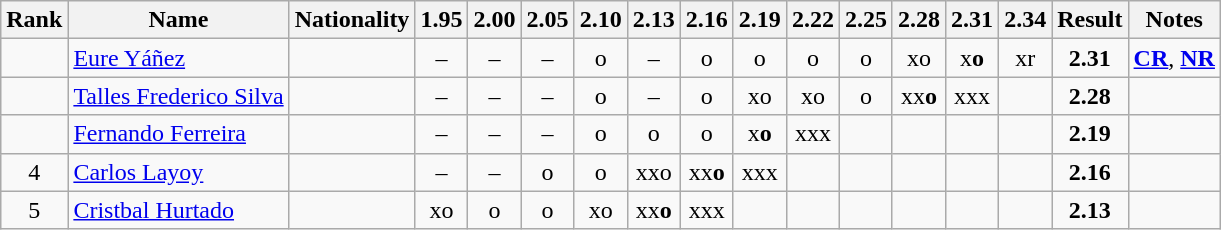<table class="wikitable sortable" style="text-align:center;font-size=95%">
<tr>
<th>Rank</th>
<th>Name</th>
<th>Nationality</th>
<th>1.95</th>
<th>2.00</th>
<th>2.05</th>
<th>2.10</th>
<th>2.13</th>
<th>2.16</th>
<th>2.19</th>
<th>2.22</th>
<th>2.25</th>
<th>2.28</th>
<th>2.31</th>
<th>2.34</th>
<th>Result</th>
<th>Notes</th>
</tr>
<tr>
<td></td>
<td align=left><a href='#'>Eure Yáñez</a></td>
<td align=left></td>
<td>–</td>
<td>–</td>
<td>–</td>
<td>o</td>
<td>–</td>
<td>o</td>
<td>o</td>
<td>o</td>
<td>o</td>
<td>xo</td>
<td>x<strong>o</strong></td>
<td>xr</td>
<td><strong>2.31</strong></td>
<td><strong><a href='#'>CR</a></strong>, <strong><a href='#'>NR</a></strong></td>
</tr>
<tr>
<td></td>
<td align=left><a href='#'>Talles Frederico Silva</a></td>
<td align=left></td>
<td>–</td>
<td>–</td>
<td>–</td>
<td>o</td>
<td>–</td>
<td>o</td>
<td>xo</td>
<td>xo</td>
<td>o</td>
<td>xx<strong>o</strong></td>
<td>xxx</td>
<td></td>
<td><strong>2.28</strong></td>
<td></td>
</tr>
<tr>
<td></td>
<td align=left><a href='#'>Fernando Ferreira</a></td>
<td align=left></td>
<td>–</td>
<td>–</td>
<td>–</td>
<td>o</td>
<td>o</td>
<td>o</td>
<td>x<strong>o</strong></td>
<td>xxx</td>
<td></td>
<td></td>
<td></td>
<td></td>
<td><strong>2.19</strong></td>
<td></td>
</tr>
<tr>
<td>4</td>
<td align=left><a href='#'>Carlos Layoy</a></td>
<td align=left></td>
<td>–</td>
<td>–</td>
<td>o</td>
<td>o</td>
<td>xxo</td>
<td>xx<strong>o</strong></td>
<td>xxx</td>
<td></td>
<td></td>
<td></td>
<td></td>
<td></td>
<td><strong>2.16</strong></td>
<td></td>
</tr>
<tr>
<td>5</td>
<td align=left><a href='#'>Cristbal Hurtado</a></td>
<td align=left></td>
<td>xo</td>
<td>o</td>
<td>o</td>
<td>xo</td>
<td>xx<strong>o</strong></td>
<td>xxx</td>
<td></td>
<td></td>
<td></td>
<td></td>
<td></td>
<td></td>
<td><strong>2.13</strong></td>
<td></td>
</tr>
</table>
